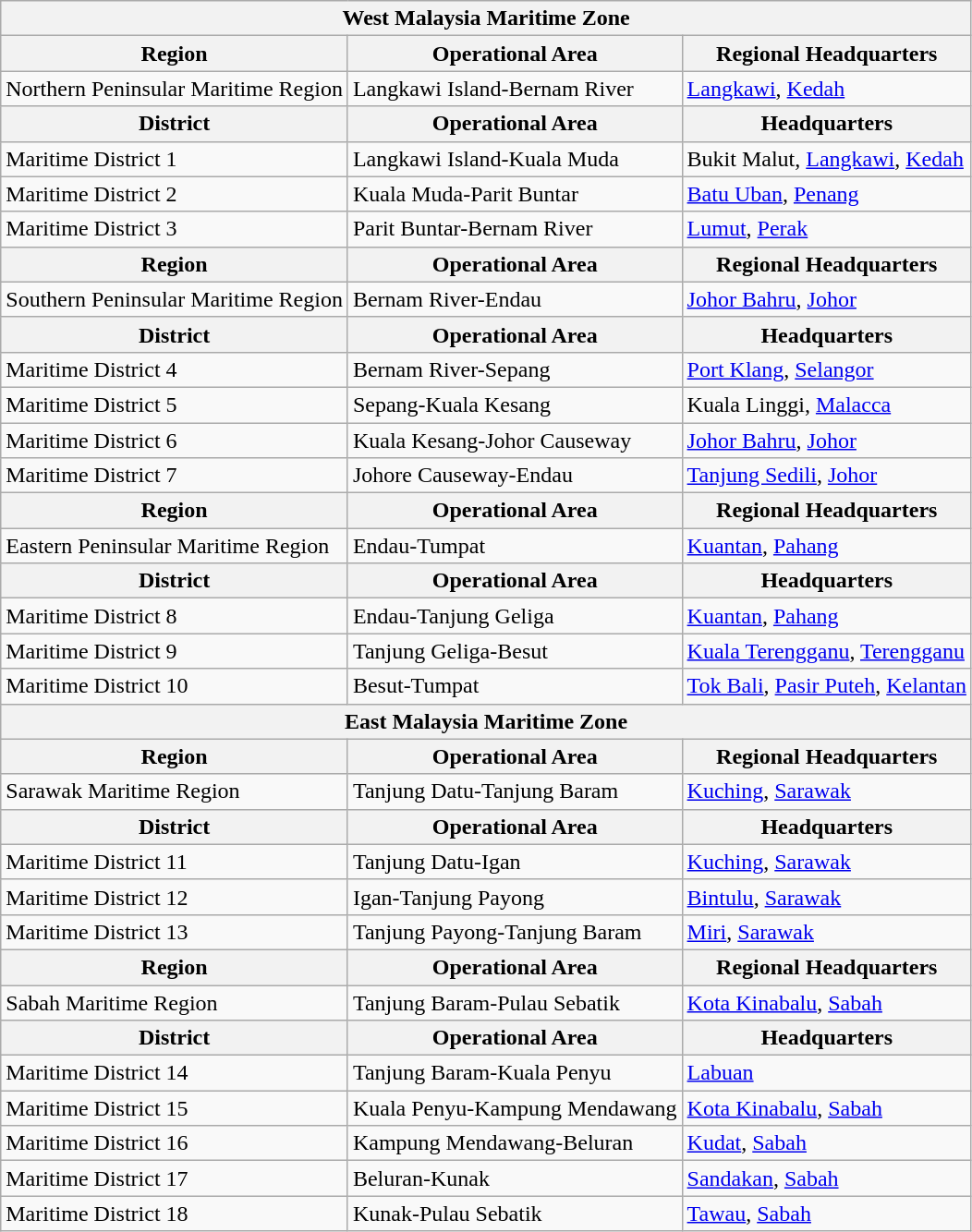<table class="wikitable">
<tr>
<th colspan="3">West Malaysia Maritime Zone</th>
</tr>
<tr>
<th>Region</th>
<th>Operational Area</th>
<th>Regional Headquarters</th>
</tr>
<tr>
<td>Northern Peninsular Maritime Region</td>
<td>Langkawi Island-Bernam River</td>
<td><a href='#'>Langkawi</a>, <a href='#'>Kedah</a></td>
</tr>
<tr>
<th>District</th>
<th>Operational Area</th>
<th>Headquarters</th>
</tr>
<tr>
<td>Maritime District 1</td>
<td>Langkawi Island-Kuala Muda</td>
<td>Bukit Malut, <a href='#'>Langkawi</a>, <a href='#'>Kedah</a></td>
</tr>
<tr>
<td>Maritime District 2</td>
<td>Kuala Muda-Parit Buntar</td>
<td><a href='#'>Batu Uban</a>, <a href='#'>Penang</a></td>
</tr>
<tr>
<td>Maritime District 3</td>
<td>Parit Buntar-Bernam River</td>
<td><a href='#'>Lumut</a>, <a href='#'>Perak</a></td>
</tr>
<tr>
<th>Region</th>
<th>Operational Area</th>
<th>Regional Headquarters</th>
</tr>
<tr>
<td>Southern Peninsular Maritime Region</td>
<td>Bernam River-Endau</td>
<td><a href='#'>Johor Bahru</a>, <a href='#'>Johor</a></td>
</tr>
<tr>
<th>District</th>
<th>Operational Area</th>
<th>Headquarters</th>
</tr>
<tr>
<td>Maritime District 4</td>
<td>Bernam River-Sepang</td>
<td><a href='#'>Port Klang</a>, <a href='#'>Selangor</a></td>
</tr>
<tr>
<td>Maritime District 5</td>
<td>Sepang-Kuala Kesang</td>
<td>Kuala Linggi, <a href='#'>Malacca</a></td>
</tr>
<tr>
<td>Maritime District 6</td>
<td>Kuala Kesang-Johor Causeway</td>
<td><a href='#'>Johor Bahru</a>, <a href='#'>Johor</a></td>
</tr>
<tr>
<td>Maritime District 7</td>
<td>Johore Causeway-Endau</td>
<td><a href='#'>Tanjung Sedili</a>, <a href='#'>Johor</a></td>
</tr>
<tr>
<th>Region</th>
<th>Operational Area</th>
<th>Regional Headquarters</th>
</tr>
<tr>
<td>Eastern Peninsular Maritime Region</td>
<td>Endau-Tumpat</td>
<td><a href='#'>Kuantan</a>, <a href='#'>Pahang</a></td>
</tr>
<tr>
<th>District</th>
<th>Operational Area</th>
<th>Headquarters</th>
</tr>
<tr>
<td>Maritime District 8</td>
<td>Endau-Tanjung Geliga</td>
<td><a href='#'>Kuantan</a>, <a href='#'>Pahang</a></td>
</tr>
<tr>
<td>Maritime District 9</td>
<td>Tanjung Geliga-Besut</td>
<td><a href='#'>Kuala Terengganu</a>, <a href='#'>Terengganu</a></td>
</tr>
<tr>
<td>Maritime District 10</td>
<td>Besut-Tumpat</td>
<td><a href='#'>Tok Bali</a>, <a href='#'>Pasir Puteh</a>, <a href='#'>Kelantan</a></td>
</tr>
<tr>
<th colspan="3">East Malaysia Maritime Zone</th>
</tr>
<tr>
<th>Region</th>
<th>Operational Area</th>
<th>Regional Headquarters</th>
</tr>
<tr>
<td>Sarawak Maritime Region</td>
<td>Tanjung Datu-Tanjung Baram</td>
<td><a href='#'>Kuching</a>, <a href='#'>Sarawak</a></td>
</tr>
<tr>
<th>District</th>
<th>Operational Area</th>
<th>Headquarters</th>
</tr>
<tr>
<td>Maritime District 11</td>
<td>Tanjung Datu-Igan</td>
<td><a href='#'>Kuching</a>, <a href='#'>Sarawak</a></td>
</tr>
<tr>
<td>Maritime District 12</td>
<td>Igan-Tanjung Payong</td>
<td><a href='#'>Bintulu</a>, <a href='#'>Sarawak</a></td>
</tr>
<tr>
<td>Maritime District 13</td>
<td>Tanjung Payong-Tanjung Baram</td>
<td><a href='#'>Miri</a>, <a href='#'>Sarawak</a></td>
</tr>
<tr>
<th>Region</th>
<th>Operational Area</th>
<th>Regional Headquarters</th>
</tr>
<tr>
<td>Sabah Maritime Region</td>
<td>Tanjung Baram-Pulau Sebatik</td>
<td><a href='#'>Kota Kinabalu</a>, <a href='#'>Sabah</a></td>
</tr>
<tr>
<th>District</th>
<th>Operational Area</th>
<th>Headquarters</th>
</tr>
<tr>
<td>Maritime District 14</td>
<td>Tanjung Baram-Kuala Penyu</td>
<td><a href='#'>Labuan</a></td>
</tr>
<tr>
<td>Maritime District 15</td>
<td>Kuala Penyu-Kampung Mendawang</td>
<td><a href='#'>Kota Kinabalu</a>, <a href='#'>Sabah</a></td>
</tr>
<tr>
<td>Maritime District 16</td>
<td>Kampung Mendawang-Beluran</td>
<td><a href='#'>Kudat</a>, <a href='#'>Sabah</a></td>
</tr>
<tr>
<td>Maritime District 17</td>
<td>Beluran-Kunak</td>
<td><a href='#'>Sandakan</a>, <a href='#'>Sabah</a></td>
</tr>
<tr>
<td>Maritime District 18</td>
<td>Kunak-Pulau Sebatik</td>
<td><a href='#'>Tawau</a>, <a href='#'>Sabah</a></td>
</tr>
</table>
